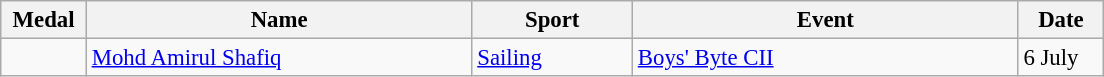<table class="wikitable sortable" style="font-size:95%">
<tr>
<th width="50">Medal</th>
<th width="250">Name</th>
<th width="100">Sport</th>
<th width="250">Event</th>
<th width="50">Date</th>
</tr>
<tr>
<td></td>
<td><a href='#'>Mohd Amirul Shafiq</a></td>
<td><a href='#'>Sailing</a></td>
<td><a href='#'>Boys' Byte CII</a></td>
<td>6 July</td>
</tr>
</table>
